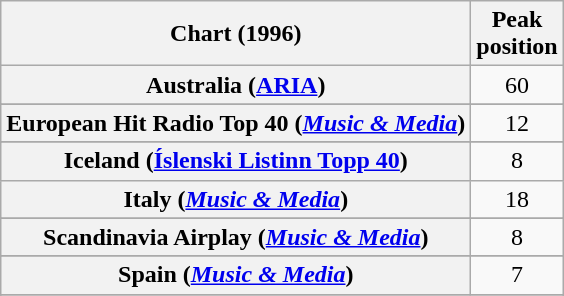<table class="wikitable sortable plainrowheaders">
<tr>
<th>Chart (1996)</th>
<th>Peak<br>position</th>
</tr>
<tr>
<th scope="row">Australia (<a href='#'>ARIA</a>)</th>
<td align="center">60</td>
</tr>
<tr>
</tr>
<tr>
</tr>
<tr>
<th scope="row">European Hit Radio Top 40 (<em><a href='#'>Music & Media</a></em>)</th>
<td align="center">12</td>
</tr>
<tr>
</tr>
<tr>
<th scope="row">Iceland (<a href='#'>Íslenski Listinn Topp 40</a>)</th>
<td align="center">8</td>
</tr>
<tr>
<th scope="row">Italy (<em><a href='#'>Music & Media</a></em>)</th>
<td align="center">18</td>
</tr>
<tr>
</tr>
<tr>
<th scope="row">Scandinavia Airplay (<em><a href='#'>Music & Media</a></em>)</th>
<td align="center">8</td>
</tr>
<tr>
</tr>
<tr>
<th scope="row">Spain (<em><a href='#'>Music & Media</a></em>)</th>
<td align="center">7</td>
</tr>
<tr>
</tr>
<tr>
</tr>
<tr>
</tr>
<tr>
</tr>
<tr>
</tr>
<tr>
</tr>
<tr>
</tr>
<tr>
</tr>
</table>
